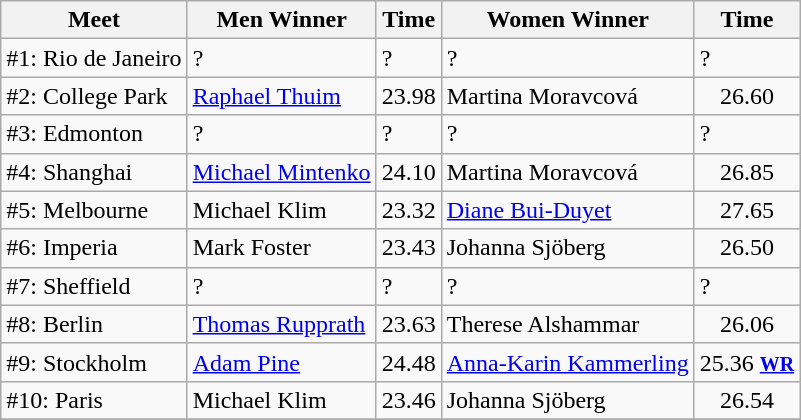<table class=wikitable>
<tr>
<th>Meet</th>
<th>Men Winner</th>
<th>Time</th>
<th>Women Winner</th>
<th>Time</th>
</tr>
<tr>
<td>#1: Rio de Janeiro</td>
<td ?>?</td>
<td ?>?</td>
<td ?>?</td>
<td ?>?</td>
</tr>
<tr>
<td>#2: College Park</td>
<td> <a href='#'>Raphael Thuim</a></td>
<td align=center>23.98</td>
<td> Martina Moravcová</td>
<td align=center>26.60</td>
</tr>
<tr>
<td>#3: Edmonton</td>
<td ?>?</td>
<td ?>?</td>
<td ?>?</td>
<td ?>?</td>
</tr>
<tr>
<td>#4: Shanghai</td>
<td> <a href='#'>Michael Mintenko</a></td>
<td align=center>24.10</td>
<td> Martina Moravcová</td>
<td align=center>26.85</td>
</tr>
<tr>
<td>#5: Melbourne</td>
<td> Michael Klim</td>
<td align=center>23.32</td>
<td> <a href='#'>Diane Bui-Duyet</a></td>
<td align=center>27.65</td>
</tr>
<tr>
<td>#6: Imperia</td>
<td> Mark Foster</td>
<td align=center>23.43</td>
<td> Johanna Sjöberg</td>
<td align=center>26.50</td>
</tr>
<tr>
<td>#7: Sheffield</td>
<td ?>?</td>
<td ?>?</td>
<td ?>?</td>
<td ?>?</td>
</tr>
<tr>
<td>#8: Berlin</td>
<td> <a href='#'>Thomas Rupprath</a></td>
<td align=center>23.63</td>
<td> Therese Alshammar</td>
<td align=center>26.06</td>
</tr>
<tr>
<td>#9: Stockholm</td>
<td> <a href='#'>Adam Pine</a></td>
<td align=center>24.48</td>
<td> <a href='#'>Anna-Karin Kammerling</a></td>
<td align=center>25.36 <small><a href='#'><strong>WR</strong></a></small></td>
</tr>
<tr>
<td>#10: Paris</td>
<td> Michael Klim</td>
<td align=center>23.46</td>
<td> Johanna Sjöberg</td>
<td align=center>26.54</td>
</tr>
<tr>
</tr>
</table>
